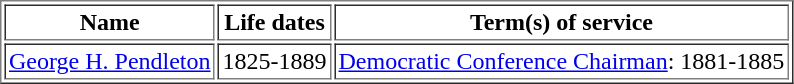<table table border="1" cellpadding="2">
<tr>
<th>Name</th>
<th>Life dates</th>
<th>Term(s) of service</th>
</tr>
<tr>
<td><a href='#'>George H. Pendleton</a></td>
<td>1825-1889</td>
<td><a href='#'>Democratic Conference Chairman</a>: 1881-1885</td>
</tr>
</table>
